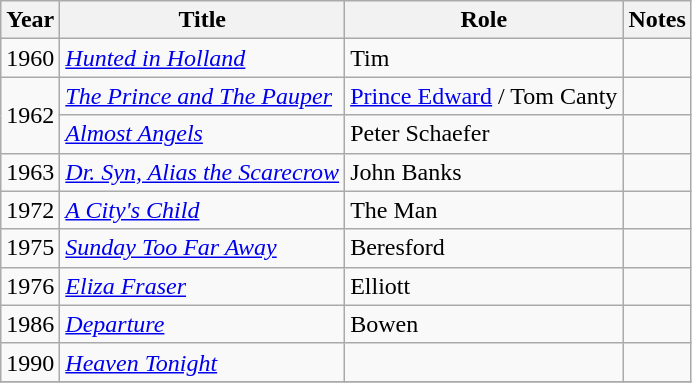<table class="wikitable sortable">
<tr>
<th>Year</th>
<th>Title</th>
<th>Role</th>
<th>Notes</th>
</tr>
<tr>
<td>1960</td>
<td><em><a href='#'>Hunted in Holland</a></em></td>
<td>Tim</td>
<td></td>
</tr>
<tr>
<td rowspan="2">1962</td>
<td><em><a href='#'>The Prince and The Pauper</a></em></td>
<td><a href='#'>Prince Edward</a> / Tom Canty</td>
<td></td>
</tr>
<tr>
<td><em><a href='#'>Almost Angels</a></em></td>
<td>Peter Schaefer</td>
<td></td>
</tr>
<tr>
<td>1963</td>
<td><em><a href='#'>Dr. Syn, Alias the Scarecrow</a></em></td>
<td>John Banks</td>
<td></td>
</tr>
<tr>
<td>1972</td>
<td><em><a href='#'>A City's Child</a></em></td>
<td>The Man</td>
<td></td>
</tr>
<tr>
<td>1975</td>
<td><em><a href='#'>Sunday Too Far Away</a></em></td>
<td>Beresford</td>
<td></td>
</tr>
<tr>
<td>1976</td>
<td><em><a href='#'>Eliza Fraser</a></em></td>
<td>Elliott</td>
<td></td>
</tr>
<tr>
<td>1986</td>
<td><em><a href='#'>Departure</a></em></td>
<td>Bowen</td>
<td></td>
</tr>
<tr>
<td>1990</td>
<td><em><a href='#'>Heaven Tonight</a></em></td>
<td></td>
<td></td>
</tr>
<tr>
</tr>
</table>
